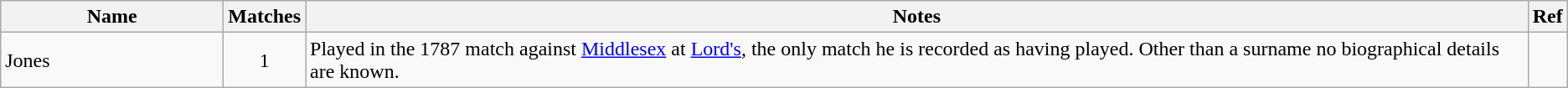<table class="wikitable">
<tr>
<th style="width:170px">Name</th>
<th>Matches</th>
<th>Notes</th>
<th>Ref</th>
</tr>
<tr>
<td>Jones</td>
<td align=center>1</td>
<td>Played in the 1787 match against <a href='#'>Middlesex</a> at <a href='#'>Lord's</a>, the only match he is recorded as having played. Other than a surname no biographical details are known.</td>
<td></td>
</tr>
</table>
